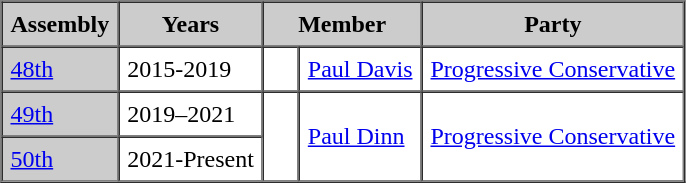<table border=1 cellpadding=5 cellspacing=0>
<tr bgcolor="CCCCCC">
<th>Assembly</th>
<th>Years</th>
<th colspan="2">Member</th>
<th>Party</th>
</tr>
<tr>
<td bgcolor="CCCCCC"><a href='#'>48th</a></td>
<td>2015-2019</td>
<td>   </td>
<td><a href='#'>Paul Davis</a></td>
<td><a href='#'>Progressive Conservative</a></td>
</tr>
<tr>
<td bgcolor="CCCCCC"><a href='#'>49th</a></td>
<td>2019–2021</td>
<td rowspan="2" >   </td>
<td rowspan="2"><a href='#'>Paul Dinn</a></td>
<td rowspan="2"><a href='#'>Progressive Conservative</a></td>
</tr>
<tr>
<td bgcolor="CCCCCC"><a href='#'>50th</a></td>
<td>2021-Present</td>
</tr>
</table>
